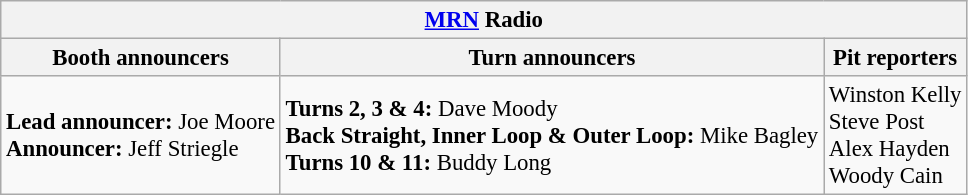<table class="wikitable" style="font-size: 95%;">
<tr>
<th colspan="3"><a href='#'>MRN</a> Radio</th>
</tr>
<tr>
<th>Booth announcers</th>
<th>Turn announcers</th>
<th>Pit reporters</th>
</tr>
<tr>
<td><strong>Lead announcer:</strong> Joe Moore<br><strong>Announcer:</strong> Jeff Striegle</td>
<td><strong>Turns 2, 3 & 4:</strong> Dave Moody<br><strong>Back Straight, Inner Loop & Outer Loop:</strong> Mike Bagley<br><strong>Turns 10 & 11:</strong> Buddy Long</td>
<td>Winston Kelly<br>Steve Post<br>Alex Hayden<br>Woody Cain</td>
</tr>
</table>
